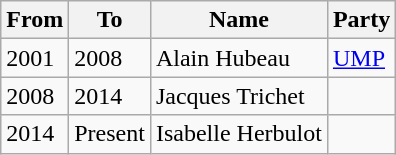<table class="wikitable">
<tr>
<th>From</th>
<th>To</th>
<th>Name</th>
<th>Party</th>
</tr>
<tr>
<td>2001</td>
<td>2008</td>
<td>Alain Hubeau</td>
<td><a href='#'>UMP</a></td>
</tr>
<tr>
<td>2008</td>
<td>2014</td>
<td>Jacques Trichet</td>
<td></td>
</tr>
<tr>
<td>2014</td>
<td>Present</td>
<td>Isabelle Herbulot</td>
<td></td>
</tr>
</table>
